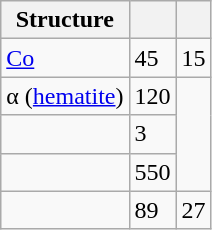<table class="wikitable">
<tr>
<th>Structure</th>
<th></th>
<th></th>
</tr>
<tr>
<td><a href='#'>Co</a></td>
<td>45</td>
<td>15</td>
</tr>
<tr>
<td>α (<a href='#'>hematite</a>)</td>
<td>120</td>
</tr>
<tr>
<td></td>
<td>3</td>
</tr>
<tr>
<td></td>
<td>550</td>
</tr>
<tr>
<td></td>
<td>89</td>
<td>27</td>
</tr>
</table>
